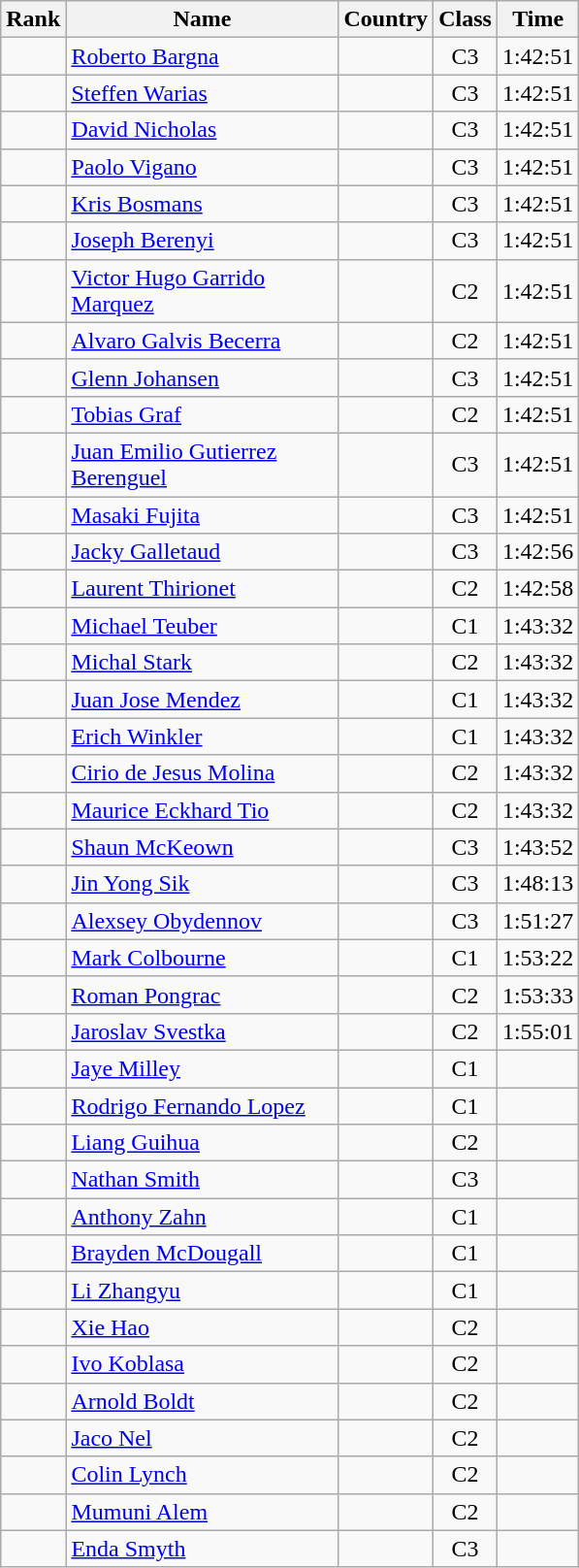<table class="wikitable sortable">
<tr>
<th width=20>Rank</th>
<th width=180>Name</th>
<th>Country</th>
<th>Class</th>
<th>Time</th>
</tr>
<tr>
<td align="center"></td>
<td><a href='#'>Roberto Bargna</a></td>
<td></td>
<td align="center">C3</td>
<td align="center">1:42:51</td>
</tr>
<tr>
<td align="center"></td>
<td><a href='#'>Steffen Warias</a></td>
<td></td>
<td align="center">C3</td>
<td align="center">1:42:51</td>
</tr>
<tr>
<td align="center"></td>
<td><a href='#'>David Nicholas</a></td>
<td></td>
<td align="center">C3</td>
<td align="center">1:42:51</td>
</tr>
<tr>
<td align="center"></td>
<td><a href='#'>Paolo Vigano</a></td>
<td></td>
<td align="center">C3</td>
<td align="center">1:42:51</td>
</tr>
<tr>
<td align="center"></td>
<td><a href='#'>Kris Bosmans</a></td>
<td></td>
<td align="center">C3</td>
<td align="center">1:42:51</td>
</tr>
<tr>
<td align="center"></td>
<td><a href='#'>Joseph Berenyi</a></td>
<td></td>
<td align="center">C3</td>
<td align="center">1:42:51</td>
</tr>
<tr>
<td align="center"></td>
<td><a href='#'>Victor Hugo Garrido Marquez</a></td>
<td></td>
<td align="center">C2</td>
<td align="center">1:42:51</td>
</tr>
<tr>
<td align="center"></td>
<td><a href='#'>Alvaro Galvis Becerra</a></td>
<td></td>
<td align="center">C2</td>
<td align="center">1:42:51</td>
</tr>
<tr>
<td align="center"></td>
<td><a href='#'>Glenn Johansen</a></td>
<td></td>
<td align="center">C3</td>
<td align="center">1:42:51</td>
</tr>
<tr>
<td align="center"></td>
<td><a href='#'>Tobias Graf</a></td>
<td></td>
<td align="center">C2</td>
<td align="center">1:42:51</td>
</tr>
<tr>
<td align="center"></td>
<td><a href='#'>Juan Emilio Gutierrez Berenguel</a></td>
<td></td>
<td align="center">C3</td>
<td align="center">1:42:51</td>
</tr>
<tr>
<td align="center"></td>
<td><a href='#'>Masaki Fujita</a></td>
<td></td>
<td align="center">C3</td>
<td align="center">1:42:51</td>
</tr>
<tr>
<td align="center"></td>
<td><a href='#'>Jacky Galletaud</a></td>
<td></td>
<td align="center">C3</td>
<td align="center">1:42:56</td>
</tr>
<tr>
<td align="center"></td>
<td><a href='#'>Laurent Thirionet</a></td>
<td></td>
<td align="center">C2</td>
<td align="center">1:42:58</td>
</tr>
<tr>
<td align="center"></td>
<td><a href='#'>Michael Teuber</a></td>
<td></td>
<td align="center">C1</td>
<td align="center">1:43:32</td>
</tr>
<tr>
<td align="center"></td>
<td><a href='#'>Michal Stark</a></td>
<td></td>
<td align="center">C2</td>
<td align="center">1:43:32</td>
</tr>
<tr>
<td align="center"></td>
<td><a href='#'>Juan Jose Mendez</a></td>
<td></td>
<td align="center">C1</td>
<td align="center">1:43:32</td>
</tr>
<tr>
<td align="center"></td>
<td><a href='#'>Erich Winkler</a></td>
<td></td>
<td align="center">C1</td>
<td align="center">1:43:32</td>
</tr>
<tr>
<td align="center"></td>
<td><a href='#'>Cirio de Jesus Molina</a></td>
<td></td>
<td align="center">C2</td>
<td align="center">1:43:32</td>
</tr>
<tr>
<td align="center"></td>
<td><a href='#'>Maurice Eckhard Tio</a></td>
<td></td>
<td align="center">C2</td>
<td align="center">1:43:32</td>
</tr>
<tr>
<td align="center"></td>
<td><a href='#'>Shaun McKeown</a></td>
<td></td>
<td align="center">C3</td>
<td align="center">1:43:52</td>
</tr>
<tr>
<td align="center"></td>
<td><a href='#'>Jin Yong Sik</a></td>
<td></td>
<td align="center">C3</td>
<td align="center">1:48:13</td>
</tr>
<tr>
<td align="center"></td>
<td><a href='#'>Alexsey Obydennov</a></td>
<td></td>
<td align="center">C3</td>
<td align="center">1:51:27</td>
</tr>
<tr>
<td align="center"></td>
<td><a href='#'>Mark Colbourne</a></td>
<td></td>
<td align="center">C1</td>
<td align="center">1:53:22</td>
</tr>
<tr>
<td align="center"></td>
<td><a href='#'>Roman Pongrac</a></td>
<td></td>
<td align="center">C2</td>
<td align="center">1:53:33</td>
</tr>
<tr>
<td align="center"></td>
<td><a href='#'>Jaroslav Svestka</a></td>
<td></td>
<td align="center">C2</td>
<td align="center">1:55:01</td>
</tr>
<tr>
<td align="center"></td>
<td><a href='#'>Jaye Milley</a></td>
<td></td>
<td align="center">C1</td>
<td align="center"></td>
</tr>
<tr>
<td align="center"></td>
<td><a href='#'>Rodrigo Fernando Lopez</a></td>
<td></td>
<td align="center">C1</td>
<td align="center"></td>
</tr>
<tr>
<td align="center"></td>
<td><a href='#'>Liang Guihua</a></td>
<td></td>
<td align="center">C2</td>
<td align="center"></td>
</tr>
<tr>
<td align="center"></td>
<td><a href='#'>Nathan Smith</a></td>
<td></td>
<td align="center">C3</td>
<td align="center"></td>
</tr>
<tr>
<td align="center"></td>
<td><a href='#'>Anthony Zahn</a></td>
<td></td>
<td align="center">C1</td>
<td align="center"></td>
</tr>
<tr>
<td align="center"></td>
<td><a href='#'>Brayden McDougall</a></td>
<td></td>
<td align="center">C1</td>
<td align="center"></td>
</tr>
<tr>
<td align="center"></td>
<td><a href='#'>Li Zhangyu</a></td>
<td></td>
<td align="center">C1</td>
<td align="center"></td>
</tr>
<tr>
<td align="center"></td>
<td><a href='#'>Xie Hao</a></td>
<td></td>
<td align="center">C2</td>
<td align="center"></td>
</tr>
<tr>
<td align="center"></td>
<td><a href='#'>Ivo Koblasa</a></td>
<td></td>
<td align="center">C2</td>
<td align="center"></td>
</tr>
<tr>
<td align="center"></td>
<td><a href='#'>Arnold Boldt</a></td>
<td></td>
<td align="center">C2</td>
<td align="center"></td>
</tr>
<tr>
<td align="center"></td>
<td><a href='#'>Jaco Nel</a></td>
<td></td>
<td align="center">C2</td>
<td align="center"></td>
</tr>
<tr>
<td align="center"></td>
<td><a href='#'>Colin Lynch</a></td>
<td></td>
<td align="center">C2</td>
<td align="center"></td>
</tr>
<tr>
<td align="center"></td>
<td><a href='#'>Mumuni Alem</a></td>
<td></td>
<td align="center">C2</td>
<td align="center"></td>
</tr>
<tr>
<td align="center"></td>
<td><a href='#'>Enda Smyth</a></td>
<td></td>
<td align="center">C3</td>
<td align="center"></td>
</tr>
</table>
